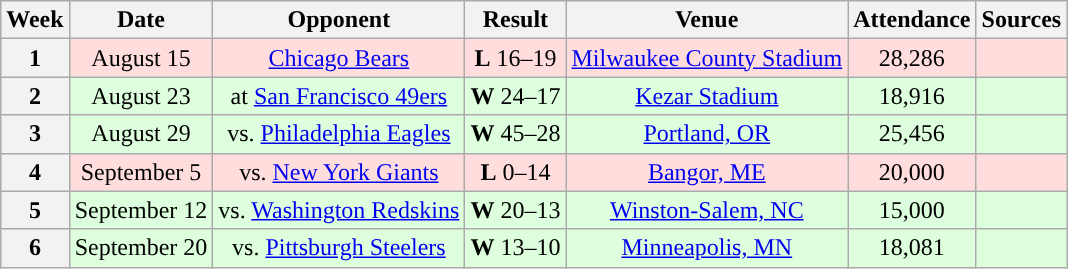<table class="wikitable" style="text-align:center">
<tr>
<th>Week</th>
<th>Date</th>
<th>Opponent</th>
<th>Result</th>
<th>Venue</th>
<th>Attendance</th>
<th>Sources</th>
</tr>
<tr style="background: #ffdddd;">
<th>1</th>
<td>August 15</td>
<td><a href='#'>Chicago Bears</a></td>
<td><strong>L</strong> 16–19</td>
<td><a href='#'>Milwaukee County Stadium</a></td>
<td>28,286</td>
<td></td>
</tr>
<tr style="background: #ddffdd;">
<th>2</th>
<td>August 23</td>
<td>at <a href='#'>San Francisco 49ers</a></td>
<td><strong>W</strong> 24–17</td>
<td><a href='#'>Kezar Stadium</a></td>
<td>18,916</td>
<td></td>
</tr>
<tr style="background: #ddffdd;">
<th>3</th>
<td>August 29</td>
<td>vs. <a href='#'>Philadelphia Eagles</a></td>
<td><strong>W</strong> 45–28</td>
<td><a href='#'>Portland, OR</a></td>
<td>25,456</td>
<td></td>
</tr>
<tr style="background: #ffdddd;">
<th>4</th>
<td>September 5</td>
<td>vs. <a href='#'>New York Giants</a></td>
<td><strong>L</strong> 0–14</td>
<td><a href='#'>Bangor, ME</a></td>
<td>20,000</td>
<td></td>
</tr>
<tr style="background: #ddffdd;">
<th>5</th>
<td>September 12</td>
<td>vs. <a href='#'>Washington Redskins</a></td>
<td><strong>W</strong> 20–13</td>
<td><a href='#'>Winston-Salem, NC</a></td>
<td>15,000</td>
<td></td>
</tr>
<tr style="background: #ddffdd;">
<th>6</th>
<td>September 20</td>
<td>vs. <a href='#'>Pittsburgh Steelers</a></td>
<td><strong>W</strong> 13–10</td>
<td><a href='#'>Minneapolis, MN</a></td>
<td>18,081</td>
<td></td>
</tr>
</table>
